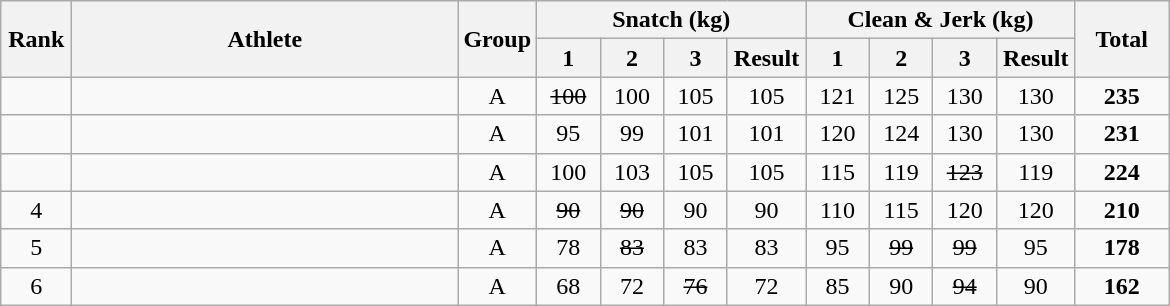<table class = "wikitable" style="text-align:center;">
<tr>
<th rowspan=2 width=40>Rank</th>
<th rowspan=2 width=250>Athlete</th>
<th rowspan=2 width=40>Group</th>
<th colspan=4>Snatch (kg)</th>
<th colspan=4>Clean & Jerk (kg)</th>
<th rowspan=2 width=55>Total</th>
</tr>
<tr>
<th width=35>1</th>
<th width=35>2</th>
<th width=35>3</th>
<th width=45>Result</th>
<th width=35>1</th>
<th width=35>2</th>
<th width=35>3</th>
<th width=45>Result</th>
</tr>
<tr>
<td></td>
<td align=left></td>
<td>A</td>
<td><s>100</s></td>
<td>100</td>
<td>105</td>
<td>105</td>
<td>121</td>
<td>125</td>
<td>130</td>
<td>130</td>
<td><strong>235</strong></td>
</tr>
<tr>
<td></td>
<td align=left></td>
<td>A</td>
<td>95</td>
<td>99</td>
<td>101</td>
<td>101</td>
<td>120</td>
<td>124</td>
<td>130</td>
<td>130</td>
<td><strong>231</strong></td>
</tr>
<tr>
<td></td>
<td align=left></td>
<td>A</td>
<td>100</td>
<td>103</td>
<td>105</td>
<td>105</td>
<td>115</td>
<td>119</td>
<td><s>123</s></td>
<td>119</td>
<td><strong>224</strong></td>
</tr>
<tr>
<td>4</td>
<td align=left></td>
<td>A</td>
<td><s>90</s></td>
<td><s>90</s></td>
<td>90</td>
<td>90</td>
<td>110</td>
<td>115</td>
<td>120</td>
<td>120</td>
<td><strong>210</strong></td>
</tr>
<tr>
<td>5</td>
<td align=left></td>
<td>A</td>
<td>78</td>
<td><s>83</s></td>
<td>83</td>
<td>83</td>
<td>95</td>
<td><s>99</s></td>
<td><s>99</s></td>
<td>95</td>
<td><strong>178</strong></td>
</tr>
<tr>
<td>6</td>
<td align=left></td>
<td>A</td>
<td>68</td>
<td>72</td>
<td><s>76</s></td>
<td>72</td>
<td>85</td>
<td>90</td>
<td><s>94</s></td>
<td>90</td>
<td><strong>162</strong></td>
</tr>
</table>
